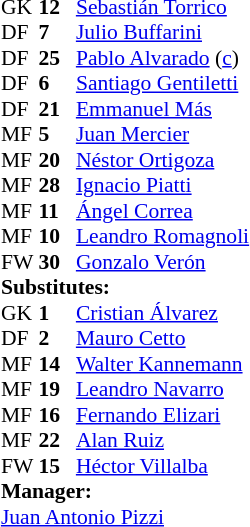<table style="font-size:90%; margin:0.2em auto;" cellspacing="0" cellpadding="0">
<tr>
<th width="25"></th>
<th width="25"></th>
</tr>
<tr>
<td>GK</td>
<td><strong>12</strong></td>
<td> <a href='#'>Sebastián Torrico</a></td>
</tr>
<tr>
<td>DF</td>
<td><strong>7</strong></td>
<td> <a href='#'>Julio Buffarini</a></td>
<td></td>
</tr>
<tr>
<td>DF</td>
<td><strong>25</strong></td>
<td> <a href='#'>Pablo Alvarado</a> (<a href='#'>c</a>)</td>
<td></td>
</tr>
<tr>
<td>DF</td>
<td><strong>6</strong></td>
<td> <a href='#'>Santiago Gentiletti</a></td>
</tr>
<tr>
<td>DF</td>
<td><strong>21</strong></td>
<td> <a href='#'>Emmanuel Más</a></td>
</tr>
<tr>
<td>MF</td>
<td><strong>5</strong></td>
<td> <a href='#'>Juan Mercier</a></td>
<td></td>
</tr>
<tr>
<td>MF</td>
<td><strong>20</strong></td>
<td> <a href='#'>Néstor Ortigoza</a></td>
<td></td>
<td></td>
</tr>
<tr>
<td>MF</td>
<td><strong>28</strong></td>
<td> <a href='#'>Ignacio Piatti</a></td>
<td></td>
</tr>
<tr>
<td>MF</td>
<td><strong>11</strong></td>
<td> <a href='#'>Ángel Correa</a></td>
<td></td>
<td></td>
</tr>
<tr>
<td>MF</td>
<td><strong>10</strong></td>
<td> <a href='#'>Leandro Romagnoli</a></td>
<td></td>
</tr>
<tr>
<td>FW</td>
<td><strong>30</strong></td>
<td> <a href='#'>Gonzalo Verón</a></td>
<td></td>
<td></td>
</tr>
<tr>
<td colspan=3><strong>Substitutes:</strong></td>
</tr>
<tr>
<td>GK</td>
<td><strong>1</strong></td>
<td> <a href='#'>Cristian Álvarez</a></td>
</tr>
<tr>
<td>DF</td>
<td><strong>2</strong></td>
<td> <a href='#'>Mauro Cetto</a></td>
</tr>
<tr>
<td>MF</td>
<td><strong>14</strong></td>
<td> <a href='#'>Walter Kannemann</a></td>
</tr>
<tr>
<td>MF</td>
<td><strong>19</strong></td>
<td> <a href='#'>Leandro Navarro</a></td>
<td></td>
<td></td>
</tr>
<tr>
<td>MF</td>
<td><strong>16</strong></td>
<td> <a href='#'>Fernando Elizari</a></td>
<td></td>
<td></td>
</tr>
<tr>
<td>MF</td>
<td><strong>22</strong></td>
<td> <a href='#'>Alan Ruiz</a></td>
</tr>
<tr>
<td>FW</td>
<td><strong>15</strong></td>
<td> <a href='#'>Héctor Villalba</a></td>
<td></td>
<td></td>
</tr>
<tr>
<td colspan=3><strong>Manager:</strong></td>
</tr>
<tr>
<td colspan=4> <a href='#'>Juan Antonio Pizzi</a></td>
</tr>
</table>
